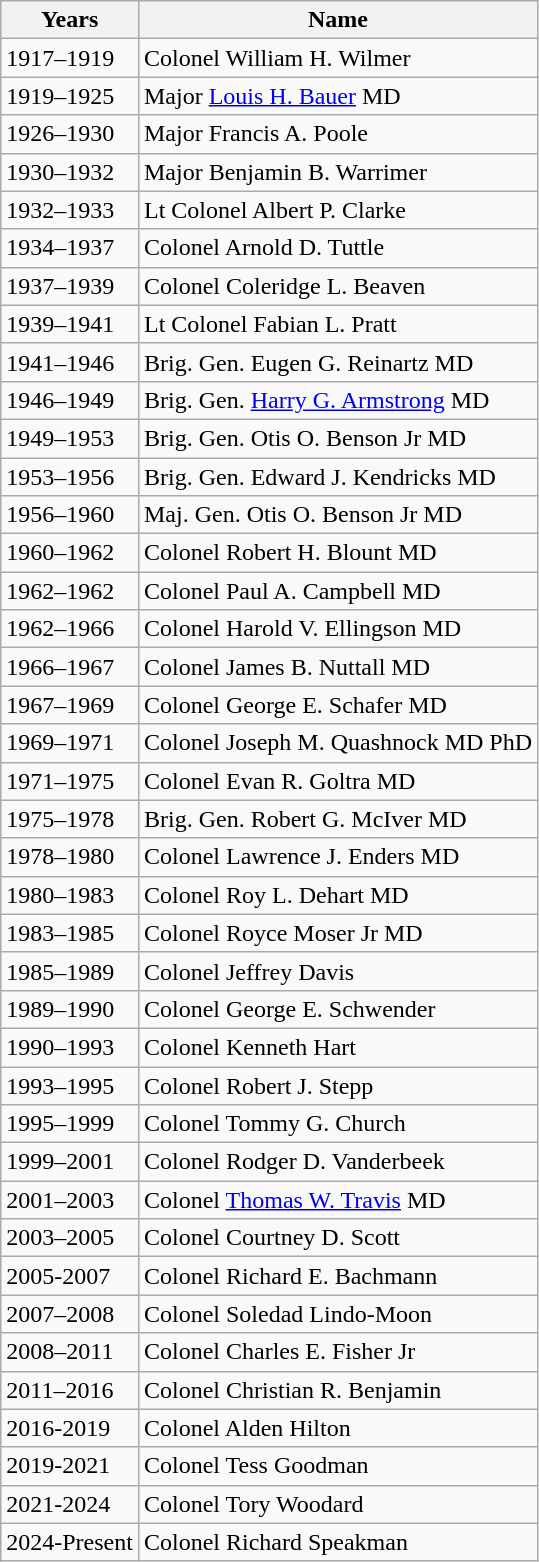<table class="wikitable">
<tr>
<th>Years</th>
<th>Name</th>
</tr>
<tr>
<td>1917–1919</td>
<td>Colonel William H. Wilmer</td>
</tr>
<tr>
<td>1919–1925</td>
<td>Major <a href='#'>Louis H. Bauer</a> MD</td>
</tr>
<tr>
<td>1926–1930</td>
<td>Major Francis A. Poole</td>
</tr>
<tr>
<td>1930–1932</td>
<td>Major Benjamin B. Warrimer</td>
</tr>
<tr>
<td>1932–1933</td>
<td>Lt Colonel Albert P. Clarke</td>
</tr>
<tr>
<td>1934–1937</td>
<td>Colonel Arnold D. Tuttle</td>
</tr>
<tr>
<td>1937–1939</td>
<td>Colonel Coleridge L. Beaven</td>
</tr>
<tr>
<td>1939–1941</td>
<td>Lt Colonel Fabian L. Pratt</td>
</tr>
<tr>
<td>1941–1946</td>
<td>Brig. Gen. Eugen G. Reinartz MD</td>
</tr>
<tr>
<td>1946–1949</td>
<td>Brig. Gen. <a href='#'>Harry G. Armstrong</a> MD</td>
</tr>
<tr>
<td>1949–1953</td>
<td>Brig. Gen. Otis O. Benson Jr MD</td>
</tr>
<tr>
<td>1953–1956</td>
<td>Brig. Gen. Edward J. Kendricks MD</td>
</tr>
<tr>
<td>1956–1960</td>
<td>Maj. Gen. Otis O. Benson Jr MD</td>
</tr>
<tr>
<td>1960–1962</td>
<td>Colonel Robert H. Blount MD</td>
</tr>
<tr>
<td>1962–1962</td>
<td>Colonel Paul A. Campbell MD</td>
</tr>
<tr>
<td>1962–1966</td>
<td>Colonel Harold V. Ellingson MD</td>
</tr>
<tr>
<td>1966–1967</td>
<td>Colonel James B. Nuttall MD</td>
</tr>
<tr>
<td>1967–1969</td>
<td>Colonel George E. Schafer MD</td>
</tr>
<tr>
<td>1969–1971</td>
<td>Colonel Joseph M. Quashnock MD PhD</td>
</tr>
<tr>
<td>1971–1975</td>
<td>Colonel Evan R. Goltra MD</td>
</tr>
<tr>
<td>1975–1978</td>
<td>Brig. Gen. Robert G. McIver MD</td>
</tr>
<tr>
<td>1978–1980</td>
<td>Colonel Lawrence J. Enders MD</td>
</tr>
<tr>
<td>1980–1983</td>
<td>Colonel Roy L. Dehart MD</td>
</tr>
<tr>
<td>1983–1985</td>
<td>Colonel Royce Moser Jr MD</td>
</tr>
<tr>
<td>1985–1989</td>
<td>Colonel Jeffrey Davis</td>
</tr>
<tr>
<td>1989–1990</td>
<td>Colonel George E. Schwender</td>
</tr>
<tr>
<td>1990–1993</td>
<td>Colonel Kenneth Hart</td>
</tr>
<tr>
<td>1993–1995</td>
<td>Colonel Robert J. Stepp</td>
</tr>
<tr>
<td>1995–1999</td>
<td>Colonel Tommy G. Church</td>
</tr>
<tr>
<td>1999–2001</td>
<td>Colonel Rodger D. Vanderbeek</td>
</tr>
<tr>
<td>2001–2003</td>
<td>Colonel <a href='#'>Thomas W. Travis</a> MD</td>
</tr>
<tr>
<td>2003–2005</td>
<td>Colonel Courtney D. Scott</td>
</tr>
<tr>
<td>2005-2007</td>
<td>Colonel Richard E. Bachmann</td>
</tr>
<tr>
<td>2007–2008</td>
<td>Colonel Soledad Lindo-Moon</td>
</tr>
<tr>
<td>2008–2011</td>
<td>Colonel Charles E. Fisher Jr</td>
</tr>
<tr>
<td>2011–2016</td>
<td>Colonel Christian R. Benjamin</td>
</tr>
<tr>
<td>2016-2019</td>
<td>Colonel Alden Hilton</td>
</tr>
<tr>
<td>2019-2021</td>
<td>Colonel Tess Goodman</td>
</tr>
<tr>
<td>2021-2024</td>
<td>Colonel Tory Woodard</td>
</tr>
<tr>
<td>2024-Present</td>
<td>Colonel Richard Speakman</td>
</tr>
</table>
